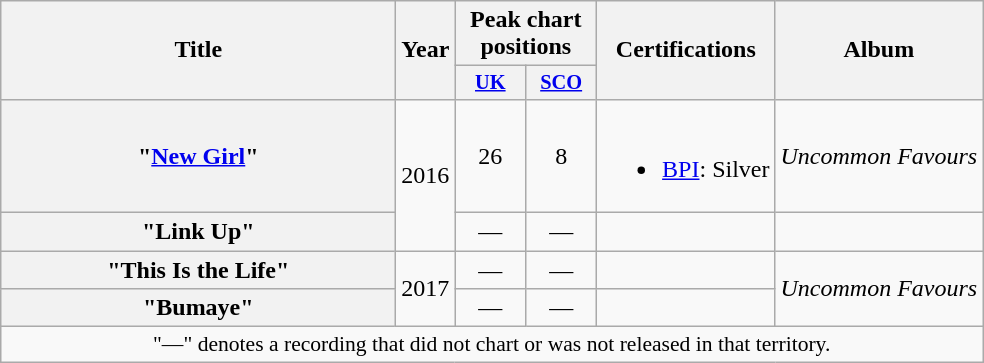<table class="wikitable plainrowheaders" style="text-align:center;">
<tr>
<th scope="col" rowspan="2" style="width:16em;">Title</th>
<th scope="col" rowspan="2" style="width:1em;">Year</th>
<th scope="col" colspan="2">Peak chart positions</th>
<th scope="col" rowspan="2">Certifications</th>
<th scope="col" rowspan="2">Album</th>
</tr>
<tr>
<th scope="col" style="width:3em;font-size:85%;"><a href='#'>UK</a><br></th>
<th scope="col" style="width:3em;font-size:85%;"><a href='#'>SCO</a><br></th>
</tr>
<tr>
<th scope="row">"<a href='#'>New Girl</a>"</th>
<td rowspan="2">2016</td>
<td>26</td>
<td>8</td>
<td><br><ul><li><a href='#'>BPI</a>: Silver</li></ul></td>
<td><em>Uncommon Favours</em></td>
</tr>
<tr>
<th scope="row">"Link Up"</th>
<td>—</td>
<td>—</td>
<td></td>
<td></td>
</tr>
<tr>
<th scope="row">"This Is the Life"</th>
<td rowspan="2">2017</td>
<td>—</td>
<td>—</td>
<td></td>
<td rowspan="2"><em>Uncommon Favours</em></td>
</tr>
<tr>
<th scope="row">"Bumaye"</th>
<td>—</td>
<td>—</td>
<td></td>
</tr>
<tr>
<td colspan="6" style="font-size:90%">"—" denotes a recording that did not chart or was not released in that territory.</td>
</tr>
</table>
